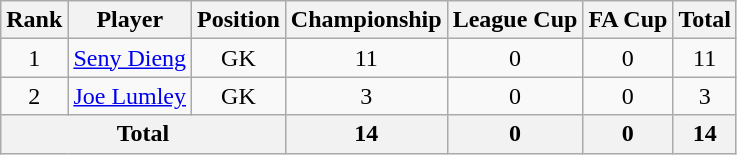<table class="wikitable">
<tr>
<th>Rank</th>
<th>Player</th>
<th>Position</th>
<th>Championship</th>
<th>League Cup</th>
<th>FA Cup</th>
<th>Total</th>
</tr>
<tr>
<td align=center valign=top rowspan=1>1</td>
<td> <a href='#'>Seny Dieng</a></td>
<td align=center>GK</td>
<td align=center>11</td>
<td align=center>0</td>
<td align=center>0</td>
<td align=center>11</td>
</tr>
<tr>
<td align=center valign=top rowspan=1>2</td>
<td> <a href='#'>Joe Lumley</a></td>
<td align=center>GK</td>
<td align=center>3</td>
<td align=center>0</td>
<td align=center>0</td>
<td align=center>3</td>
</tr>
<tr>
<th colspan=3>Total</th>
<th>14</th>
<th>0</th>
<th>0</th>
<th>14</th>
</tr>
</table>
